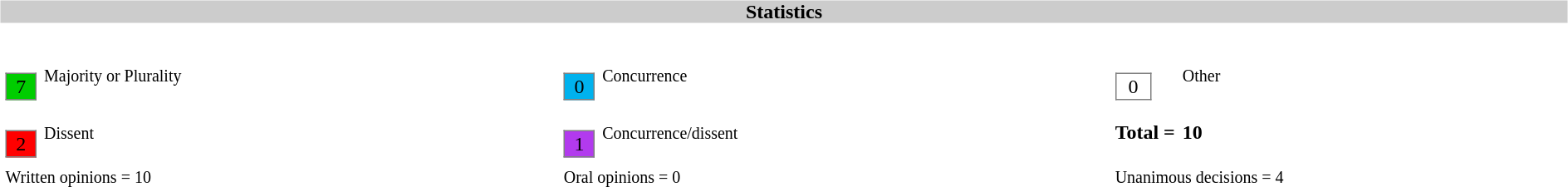<table width=100%>
<tr>
<td><br><table width=100% align=center cellpadding=0 cellspacing=0>
<tr>
<th bgcolor=#CCCCCC>Statistics</th>
</tr>
<tr>
<td><br><table width=100% cellpadding="2" cellspacing="2" border="0"width=25px>
<tr>
<td><br><table border="1" style="border-collapse:collapse;">
<tr>
<td align=center bgcolor=#00CD00 width=25px>7</td>
</tr>
</table>
</td>
<td><small>Majority or Plurality</small></td>
<td width=25px><br><table border="1" style="border-collapse:collapse;">
<tr>
<td align=center width=25px bgcolor=#00B2EE>0</td>
</tr>
</table>
</td>
<td><small>Concurrence</small></td>
<td width=25px><br><table border="1" style="border-collapse:collapse;">
<tr>
<td align=center width=25px bgcolor=white>0</td>
</tr>
</table>
</td>
<td><small>Other</small></td>
</tr>
<tr>
<td width=25px><br><table border="1" style="border-collapse:collapse;">
<tr>
<td align=center width=25px bgcolor=red>2</td>
</tr>
</table>
</td>
<td><small>Dissent</small></td>
<td width=25px><br><table border="1" style="border-collapse:collapse;">
<tr>
<td align=center width=25px bgcolor=#B23AEE>1</td>
</tr>
</table>
</td>
<td><small>Concurrence/dissent</small></td>
<td white-space: nowrap><strong>Total = </strong></td>
<td><strong>10</strong></td>
</tr>
<tr>
<td colspan=2><small>Written opinions = 10</small></td>
<td colspan=2><small>Oral opinions = 0</small></td>
<td colspan=2><small> Unanimous decisions = 4</small></td>
</tr>
</table>
</td>
</tr>
</table>
</td>
</tr>
</table>
